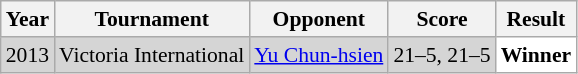<table class="sortable wikitable" style="font-size: 90%;">
<tr>
<th>Year</th>
<th>Tournament</th>
<th>Opponent</th>
<th>Score</th>
<th>Result</th>
</tr>
<tr style="background:#D5D5D5">
<td align="center">2013</td>
<td align="left">Victoria International</td>
<td align="left"> <a href='#'>Yu Chun-hsien</a></td>
<td align="left">21–5, 21–5</td>
<td style="text-align:left; background:white"> <strong>Winner</strong></td>
</tr>
</table>
